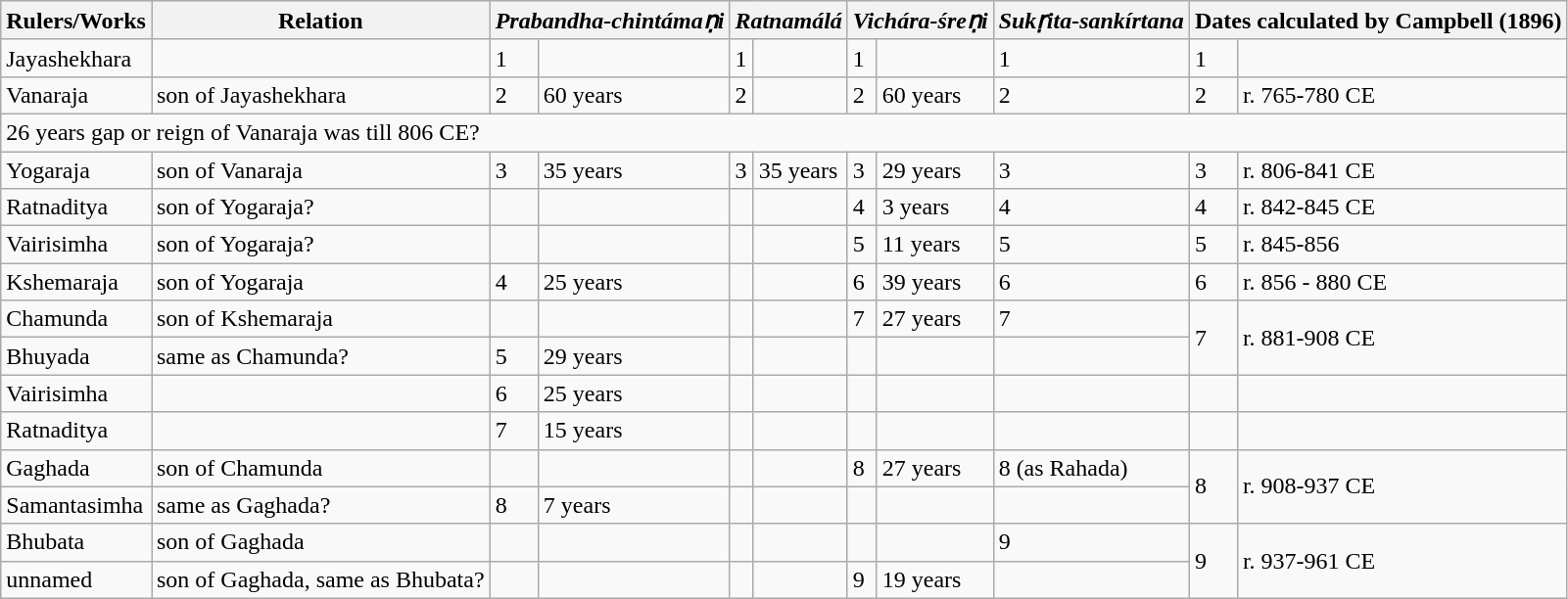<table class="wikitable sortable">
<tr>
<th>Rulers/Works</th>
<th>Relation</th>
<th colspan="2"><em>Prabandha-chintámaṇi</em></th>
<th colspan="2"><em>Ratnamálá</em></th>
<th colspan="2"><em>Vichára-śreṇi</em></th>
<th><em>Sukṛita-sankírtana</em></th>
<th colspan="2">Dates calculated by Campbell (1896)</th>
</tr>
<tr>
<td>Jayashekhara</td>
<td></td>
<td>1</td>
<td></td>
<td>1</td>
<td></td>
<td>1</td>
<td></td>
<td>1</td>
<td>1</td>
<td></td>
</tr>
<tr>
<td>Vanaraja</td>
<td>son of Jayashekhara</td>
<td>2</td>
<td>60 years</td>
<td>2</td>
<td></td>
<td>2</td>
<td>60 years</td>
<td>2</td>
<td>2</td>
<td>r. 765-780 CE</td>
</tr>
<tr>
<td colspan="11">26 years gap or reign of Vanaraja was till 806 CE?</td>
</tr>
<tr>
<td>Yogaraja</td>
<td>son of Vanaraja</td>
<td>3</td>
<td>35 years</td>
<td>3</td>
<td>35 years</td>
<td>3</td>
<td>29 years</td>
<td>3</td>
<td>3</td>
<td>r. 806-841 CE</td>
</tr>
<tr>
<td>Ratnaditya</td>
<td>son of Yogaraja?</td>
<td></td>
<td></td>
<td></td>
<td></td>
<td>4</td>
<td>3 years</td>
<td>4</td>
<td>4</td>
<td>r. 842-845 CE</td>
</tr>
<tr>
<td>Vairisimha</td>
<td>son of Yogaraja?</td>
<td></td>
<td></td>
<td></td>
<td></td>
<td>5</td>
<td>11 years</td>
<td>5</td>
<td>5</td>
<td>r. 845-856</td>
</tr>
<tr>
<td>Kshemaraja</td>
<td>son of Yogaraja</td>
<td>4</td>
<td>25 years</td>
<td></td>
<td></td>
<td>6</td>
<td>39 years</td>
<td>6</td>
<td>6</td>
<td>r. 856 - 880 CE</td>
</tr>
<tr>
<td>Chamunda</td>
<td>son of Kshemaraja</td>
<td></td>
<td></td>
<td></td>
<td></td>
<td>7</td>
<td>27 years</td>
<td>7</td>
<td rowspan="2">7</td>
<td rowspan="2">r. 881-908 CE</td>
</tr>
<tr>
<td>Bhuyada</td>
<td>same as Chamunda?</td>
<td>5</td>
<td>29 years</td>
<td></td>
<td></td>
<td></td>
<td></td>
<td></td>
</tr>
<tr>
<td>Vairisimha</td>
<td></td>
<td>6</td>
<td>25 years</td>
<td></td>
<td></td>
<td></td>
<td></td>
<td></td>
<td></td>
<td></td>
</tr>
<tr>
<td>Ratnaditya</td>
<td></td>
<td>7</td>
<td>15 years</td>
<td></td>
<td></td>
<td></td>
<td></td>
<td></td>
<td></td>
<td></td>
</tr>
<tr>
<td>Gaghada</td>
<td>son of Chamunda</td>
<td></td>
<td></td>
<td></td>
<td></td>
<td>8</td>
<td>27 years</td>
<td>8 (as Rahada)</td>
<td rowspan="2">8</td>
<td rowspan="2">r. 908-937 CE</td>
</tr>
<tr>
<td>Samantasimha</td>
<td>same as Gaghada?</td>
<td>8</td>
<td>7 years</td>
<td></td>
<td></td>
<td></td>
<td></td>
<td></td>
</tr>
<tr>
<td>Bhubata</td>
<td>son of Gaghada</td>
<td></td>
<td></td>
<td></td>
<td></td>
<td></td>
<td></td>
<td>9</td>
<td rowspan="2">9</td>
<td rowspan="2">r. 937-961 CE</td>
</tr>
<tr>
<td>unnamed</td>
<td>son of Gaghada, same as Bhubata?</td>
<td></td>
<td></td>
<td></td>
<td></td>
<td>9</td>
<td>19 years</td>
<td></td>
</tr>
</table>
